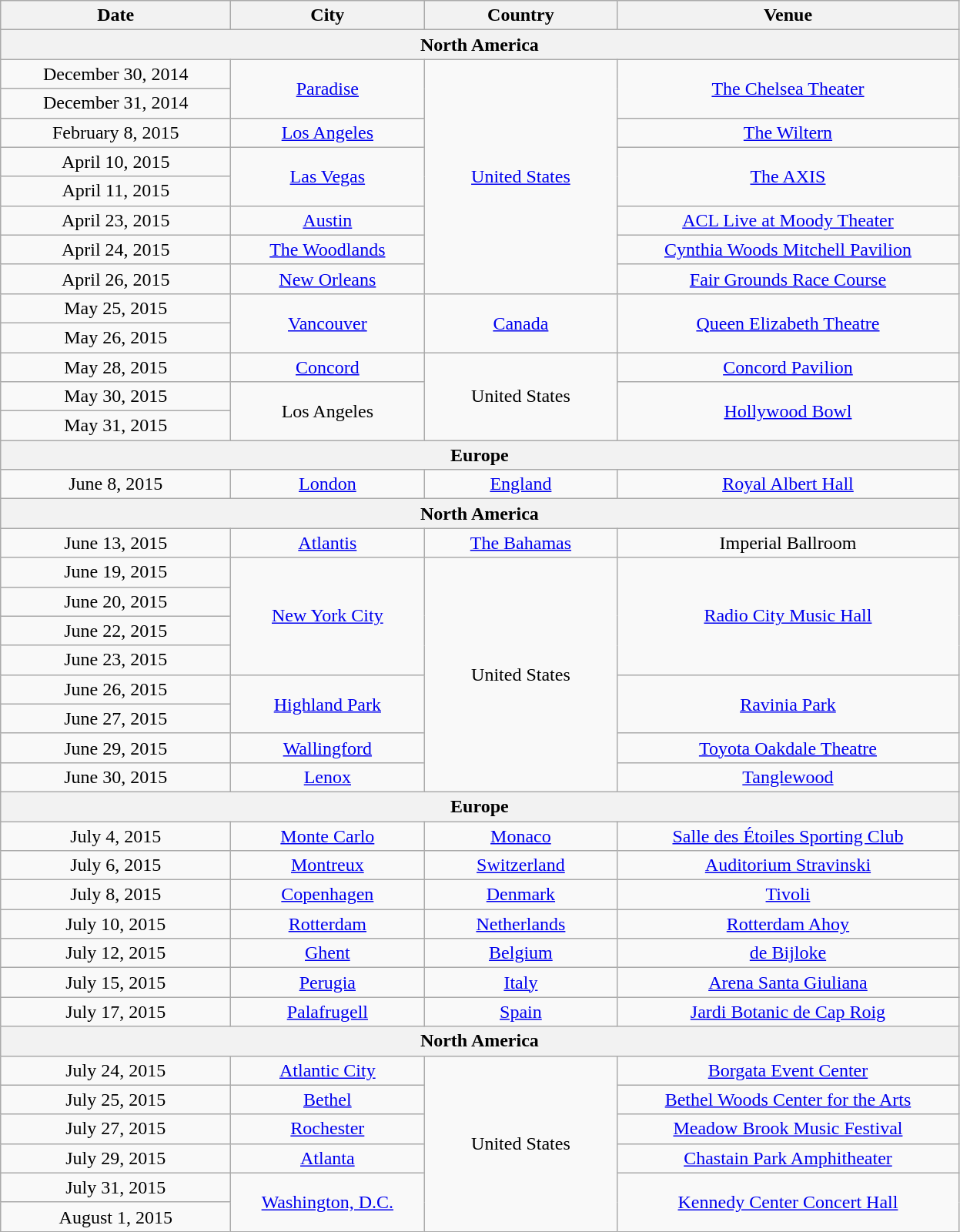<table class="wikitable plainrowheaders" style="text-align:center;">
<tr>
<th scope="col" style="width:12em;">Date</th>
<th scope="col" style="width:10em;">City</th>
<th scope="col" style="width:10em;">Country</th>
<th scope="col" style="width:18em;">Venue</th>
</tr>
<tr>
<th colspan="4">North America</th>
</tr>
<tr>
<td>December 30, 2014</td>
<td rowspan="2"><a href='#'>Paradise</a></td>
<td rowspan="8"><a href='#'>United States</a></td>
<td rowspan="2"><a href='#'>The Chelsea Theater</a></td>
</tr>
<tr>
<td>December 31, 2014</td>
</tr>
<tr>
<td>February 8, 2015</td>
<td><a href='#'>Los Angeles</a></td>
<td><a href='#'>The Wiltern</a></td>
</tr>
<tr>
<td>April 10, 2015</td>
<td rowspan="2"><a href='#'>Las Vegas</a></td>
<td rowspan="2"><a href='#'>The AXIS</a></td>
</tr>
<tr>
<td>April 11, 2015</td>
</tr>
<tr>
<td>April 23, 2015</td>
<td><a href='#'>Austin</a></td>
<td><a href='#'>ACL Live at Moody Theater</a></td>
</tr>
<tr>
<td>April 24, 2015</td>
<td><a href='#'>The Woodlands</a></td>
<td><a href='#'>Cynthia Woods Mitchell Pavilion</a></td>
</tr>
<tr>
<td>April 26, 2015</td>
<td><a href='#'>New Orleans</a></td>
<td><a href='#'>Fair Grounds Race Course</a></td>
</tr>
<tr>
<td>May 25, 2015</td>
<td rowspan="2"><a href='#'>Vancouver</a></td>
<td rowspan="2"><a href='#'>Canada</a></td>
<td rowspan="2"><a href='#'>Queen Elizabeth Theatre</a></td>
</tr>
<tr>
<td>May 26, 2015</td>
</tr>
<tr>
<td>May 28, 2015</td>
<td><a href='#'>Concord</a></td>
<td rowspan="3">United States</td>
<td><a href='#'>Concord Pavilion</a></td>
</tr>
<tr>
<td>May 30, 2015</td>
<td rowspan="2">Los Angeles</td>
<td rowspan="2"><a href='#'>Hollywood Bowl</a></td>
</tr>
<tr>
<td>May 31, 2015</td>
</tr>
<tr>
<th colspan="4">Europe</th>
</tr>
<tr>
<td>June 8, 2015</td>
<td><a href='#'>London</a></td>
<td><a href='#'>England</a></td>
<td><a href='#'>Royal Albert Hall</a></td>
</tr>
<tr>
<th colspan="4">North America</th>
</tr>
<tr>
<td>June 13, 2015</td>
<td rowspan="1"><a href='#'>Atlantis</a></td>
<td rowspan="1"><a href='#'>The Bahamas</a></td>
<td rowspan="1">Imperial Ballroom</td>
</tr>
<tr>
<td>June 19, 2015</td>
<td rowspan="4"><a href='#'>New York City</a></td>
<td rowspan="8">United States</td>
<td rowspan="4"><a href='#'>Radio City Music Hall</a></td>
</tr>
<tr>
<td>June 20, 2015</td>
</tr>
<tr>
<td>June 22, 2015</td>
</tr>
<tr>
<td>June 23, 2015</td>
</tr>
<tr>
<td>June 26, 2015</td>
<td rowspan="2"><a href='#'>Highland Park</a></td>
<td rowspan="2"><a href='#'>Ravinia Park</a></td>
</tr>
<tr>
<td>June 27, 2015</td>
</tr>
<tr>
<td>June 29, 2015</td>
<td><a href='#'>Wallingford</a></td>
<td><a href='#'>Toyota Oakdale Theatre</a></td>
</tr>
<tr>
<td>June 30, 2015</td>
<td><a href='#'>Lenox</a></td>
<td><a href='#'>Tanglewood</a></td>
</tr>
<tr>
<th colspan="4">Europe</th>
</tr>
<tr>
<td>July 4, 2015</td>
<td><a href='#'>Monte Carlo</a></td>
<td><a href='#'>Monaco</a></td>
<td><a href='#'>Salle des Étoiles Sporting Club</a></td>
</tr>
<tr>
<td>July 6, 2015</td>
<td><a href='#'>Montreux</a></td>
<td><a href='#'>Switzerland</a></td>
<td><a href='#'>Auditorium Stravinski</a></td>
</tr>
<tr>
<td>July 8, 2015</td>
<td><a href='#'>Copenhagen</a></td>
<td><a href='#'>Denmark</a></td>
<td><a href='#'>Tivoli</a></td>
</tr>
<tr>
<td>July 10, 2015</td>
<td><a href='#'>Rotterdam</a></td>
<td><a href='#'>Netherlands</a></td>
<td><a href='#'>Rotterdam Ahoy</a></td>
</tr>
<tr>
<td>July 12, 2015</td>
<td><a href='#'>Ghent</a></td>
<td><a href='#'>Belgium</a></td>
<td><a href='#'>de Bijloke</a></td>
</tr>
<tr>
<td>July 15, 2015</td>
<td><a href='#'>Perugia</a></td>
<td><a href='#'>Italy</a></td>
<td><a href='#'>Arena Santa Giuliana</a></td>
</tr>
<tr>
<td>July 17, 2015</td>
<td><a href='#'>Palafrugell</a></td>
<td><a href='#'>Spain</a></td>
<td><a href='#'>Jardi Botanic de Cap Roig</a></td>
</tr>
<tr>
<th colspan="4">North America</th>
</tr>
<tr>
<td>July 24, 2015</td>
<td><a href='#'>Atlantic City</a></td>
<td rowspan="6">United States</td>
<td><a href='#'>Borgata Event Center</a></td>
</tr>
<tr>
<td>July 25, 2015</td>
<td><a href='#'>Bethel</a></td>
<td><a href='#'>Bethel Woods Center for the Arts</a></td>
</tr>
<tr>
<td>July 27, 2015</td>
<td><a href='#'>Rochester</a></td>
<td><a href='#'>Meadow Brook Music Festival</a></td>
</tr>
<tr>
<td>July 29, 2015</td>
<td><a href='#'>Atlanta</a></td>
<td><a href='#'>Chastain Park Amphitheater</a></td>
</tr>
<tr>
<td>July 31, 2015</td>
<td rowspan="2"><a href='#'>Washington, D.C.</a></td>
<td rowspan="2"><a href='#'>Kennedy Center Concert Hall</a></td>
</tr>
<tr>
<td>August 1, 2015</td>
</tr>
</table>
